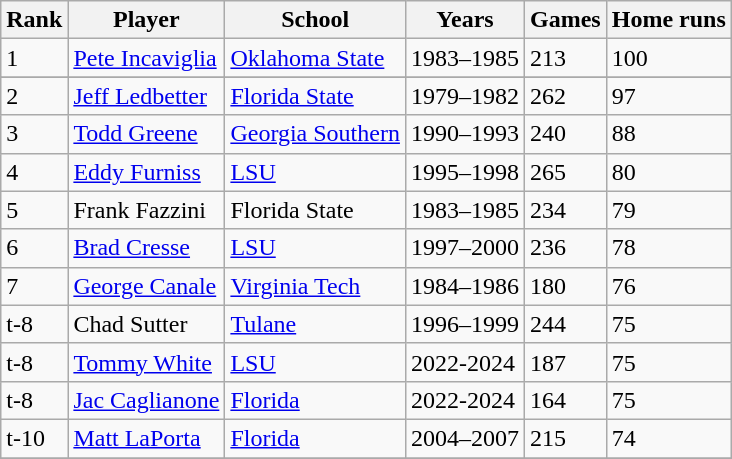<table class="wikitable">
<tr>
<th>Rank</th>
<th>Player</th>
<th>School</th>
<th>Years</th>
<th>Games</th>
<th>Home runs</th>
</tr>
<tr>
<td>1</td>
<td><a href='#'>Pete Incaviglia</a></td>
<td><a href='#'>Oklahoma State</a></td>
<td>1983–1985</td>
<td>213</td>
<td>100</td>
</tr>
<tr>
</tr>
<tr>
<td>2</td>
<td><a href='#'>Jeff Ledbetter</a></td>
<td><a href='#'>Florida State</a></td>
<td>1979–1982</td>
<td>262</td>
<td>97</td>
</tr>
<tr>
<td>3</td>
<td><a href='#'>Todd Greene</a></td>
<td><a href='#'>Georgia Southern</a></td>
<td>1990–1993</td>
<td>240</td>
<td>88</td>
</tr>
<tr>
<td>4</td>
<td><a href='#'>Eddy Furniss</a></td>
<td><a href='#'>LSU</a></td>
<td>1995–1998</td>
<td>265</td>
<td>80</td>
</tr>
<tr>
<td>5</td>
<td>Frank Fazzini</td>
<td>Florida State</td>
<td>1983–1985</td>
<td>234</td>
<td>79</td>
</tr>
<tr>
<td>6</td>
<td><a href='#'>Brad Cresse</a></td>
<td><a href='#'>LSU</a></td>
<td>1997–2000</td>
<td>236</td>
<td>78</td>
</tr>
<tr>
<td>7</td>
<td><a href='#'>George Canale</a></td>
<td><a href='#'>Virginia Tech</a></td>
<td>1984–1986</td>
<td>180</td>
<td>76</td>
</tr>
<tr>
<td>t-8</td>
<td>Chad Sutter</td>
<td><a href='#'>Tulane</a></td>
<td>1996–1999</td>
<td>244</td>
<td>75</td>
</tr>
<tr>
<td>t-8</td>
<td><a href='#'>Tommy White</a></td>
<td><a href='#'>LSU</a></td>
<td>2022-2024</td>
<td>187</td>
<td>75</td>
</tr>
<tr>
<td>t-8</td>
<td><a href='#'>Jac Caglianone</a></td>
<td><a href='#'>Florida</a></td>
<td>2022-2024</td>
<td>164</td>
<td>75</td>
</tr>
<tr>
<td>t-10</td>
<td><a href='#'>Matt LaPorta</a></td>
<td><a href='#'>Florida</a></td>
<td>2004–2007</td>
<td>215</td>
<td>74</td>
</tr>
<tr>
</tr>
</table>
